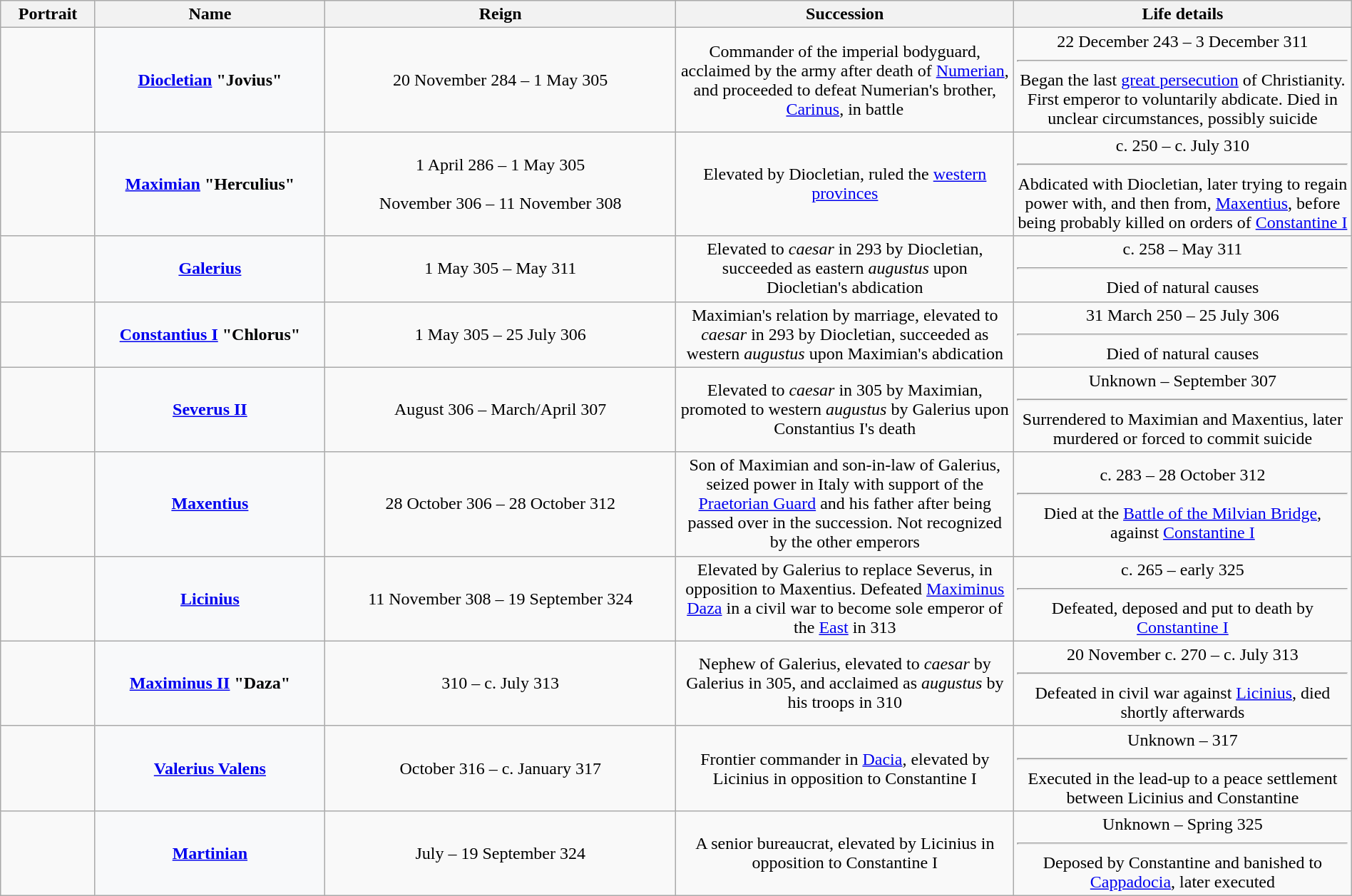<table class="wikitable plainrowheaders" style="width:100%; text-align:center">
<tr>
<th scope=col width="7%">Portrait</th>
<th scope=col width="17%">Name</th>
<th scope=col width="26%">Reign</th>
<th scope=col width="25%">Succession</th>
<th scope=col width="25%">Life details</th>
</tr>
<tr>
<td></td>
<th scope=row style="text-align:center; background:#F8F9FA"><strong><a href='#'>Diocletian</a></strong> "Jovius"<br></th>
<td>20 November 284 – 1 May 305<br></td>
<td>Commander of the imperial bodyguard, acclaimed by the army after death of <a href='#'>Numerian</a>, and proceeded to defeat Numerian's brother, <a href='#'>Carinus</a>, in battle</td>
<td>22 December  243 – 3 December  311<br><hr>Began the last <a href='#'>great persecution</a> of Christianity. First emperor to voluntarily abdicate. Died in unclear circumstances, possibly suicide</td>
</tr>
<tr>
<td></td>
<th scope=row style="text-align:center; background:#F8F9FA"><strong><a href='#'>Maximian</a></strong> "Herculius"<br></th>
<td>1 April 286 – 1 May 305<br><br>November 306 – 11 November 308<br></td>
<td>Elevated by Diocletian, ruled the <a href='#'>western provinces</a></td>
<td>c. 250 – c. July 310<br><hr>Abdicated with Diocletian, later trying to regain power with, and then from, <a href='#'>Maxentius</a>, before being probably killed on orders of <a href='#'>Constantine&nbsp;I</a></td>
</tr>
<tr>
<td></td>
<th scope=row style="text-align:center; background:#F8F9FA"><strong><a href='#'>Galerius</a></strong><br></th>
<td>1 May 305 – May 311<br></td>
<td>Elevated to <em>caesar</em> in 293 by Diocletian, succeeded as eastern <em>augustus</em> upon Diocletian's abdication</td>
<td>c. 258 – May 311<br><hr>Died of natural causes</td>
</tr>
<tr>
<td></td>
<th scope=row style="text-align:center; background:#F8F9FA"><strong><a href='#'>Constantius I</a></strong> "Chlorus"<br></th>
<td>1 May 305 – 25 July 306<br></td>
<td>Maximian's relation by marriage, elevated to <em>caesar</em> in 293 by Diocletian, succeeded as western <em>augustus</em> upon Maximian's abdication</td>
<td>31 March  250 – 25 July 306<br><hr>Died of natural causes</td>
</tr>
<tr>
<td></td>
<th scope=row style="text-align:center; background:#F8F9FA"><strong><a href='#'>Severus II</a></strong></th>
<td>August 306 – March/April 307<br></td>
<td>Elevated to <em>caesar</em> in 305 by Maximian, promoted to western <em>augustus</em> by Galerius upon Constantius I's death</td>
<td>Unknown – September 307<hr>Surrendered to Maximian and Maxentius, later murdered or forced to commit suicide</td>
</tr>
<tr>
<td></td>
<th scope=row style="text-align:center; background:#F8F9FA"><strong><a href='#'>Maxentius</a></strong><br></th>
<td>28 October 306 – 28 October 312<br></td>
<td>Son of Maximian and son-in-law of Galerius, seized power in Italy with support of the <a href='#'>Praetorian Guard</a> and his father after being passed over in the succession. Not recognized by the other emperors</td>
<td>c. 283 – 28 October 312<br><hr>Died at the <a href='#'>Battle of the Milvian Bridge</a>, against <a href='#'>Constantine&nbsp;I</a></td>
</tr>
<tr>
<td></td>
<th scope=row style="text-align:center; background:#F8F9FA"><strong><a href='#'>Licinius</a></strong><br></th>
<td>11 November 308 – 19 September 324<br></td>
<td>Elevated by Galerius to replace Severus, in opposition to Maxentius. Defeated <a href='#'>Maximinus Daza</a> in a civil war to become sole emperor of the <a href='#'>East</a> in 313</td>
<td>c. 265 – early 325<br><hr>Defeated, deposed and put to death by <a href='#'>Constantine&nbsp;I</a></td>
</tr>
<tr>
<td></td>
<th scope=row style="text-align:center; background:#F8F9FA"><strong><a href='#'>Maximinus II</a></strong> "Daza"<br></th>
<td>310 – c. July 313<br></td>
<td>Nephew of Galerius, elevated to <em>caesar</em> by Galerius in 305, and acclaimed as <em>augustus</em> by his troops in 310</td>
<td>20 November c. 270 – c. July 313<br><hr>Defeated in civil war against <a href='#'>Licinius</a>, died shortly afterwards</td>
</tr>
<tr>
<td></td>
<th scope=row style="text-align:center; background:#F8F9FA"><strong><a href='#'>Valerius Valens</a></strong><br></th>
<td>October 316 – c. January 317<br></td>
<td>Frontier commander in <a href='#'>Dacia</a>, elevated by Licinius in opposition to Constantine I</td>
<td>Unknown – 317<hr>Executed in the lead-up to a peace settlement between Licinius and Constantine</td>
</tr>
<tr>
<td></td>
<th scope=row style="text-align:center; background:#F8F9FA"><strong><a href='#'>Martinian</a></strong><br></th>
<td>July – 19 September 324<br></td>
<td>A senior bureaucrat, elevated by Licinius in opposition to Constantine I</td>
<td>Unknown – Spring 325<hr>Deposed by Constantine and banished to <a href='#'>Cappadocia</a>, later executed</td>
</tr>
</table>
